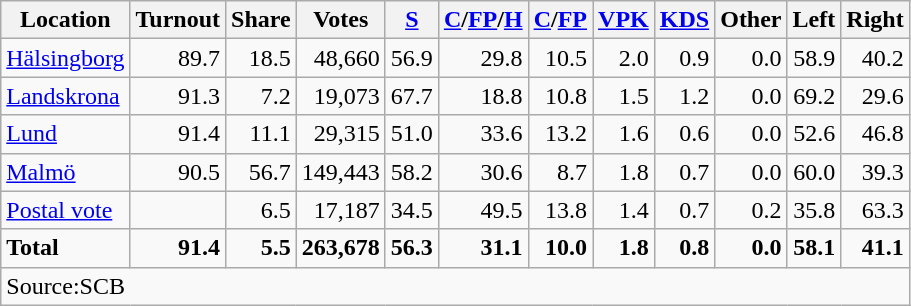<table class="wikitable sortable" style=text-align:right>
<tr>
<th>Location</th>
<th>Turnout</th>
<th>Share</th>
<th>Votes</th>
<th><a href='#'>S</a></th>
<th><a href='#'>C</a>/<a href='#'>FP</a>/<a href='#'>H</a></th>
<th><a href='#'>C</a>/<a href='#'>FP</a></th>
<th><a href='#'>VPK</a></th>
<th><a href='#'>KDS</a></th>
<th>Other</th>
<th>Left</th>
<th>Right</th>
</tr>
<tr>
<td align=left><a href='#'>Hälsingborg</a></td>
<td>89.7</td>
<td>18.5</td>
<td>48,660</td>
<td>56.9</td>
<td>29.8</td>
<td>10.5</td>
<td>2.0</td>
<td>0.9</td>
<td>0.0</td>
<td>58.9</td>
<td>40.2</td>
</tr>
<tr>
<td align=left><a href='#'>Landskrona</a></td>
<td>91.3</td>
<td>7.2</td>
<td>19,073</td>
<td>67.7</td>
<td>18.8</td>
<td>10.8</td>
<td>1.5</td>
<td>1.2</td>
<td>0.0</td>
<td>69.2</td>
<td>29.6</td>
</tr>
<tr>
<td align=left><a href='#'>Lund</a></td>
<td>91.4</td>
<td>11.1</td>
<td>29,315</td>
<td>51.0</td>
<td>33.6</td>
<td>13.2</td>
<td>1.6</td>
<td>0.6</td>
<td>0.0</td>
<td>52.6</td>
<td>46.8</td>
</tr>
<tr>
<td align=left><a href='#'>Malmö</a></td>
<td>90.5</td>
<td>56.7</td>
<td>149,443</td>
<td>58.2</td>
<td>30.6</td>
<td>8.7</td>
<td>1.8</td>
<td>0.7</td>
<td>0.0</td>
<td>60.0</td>
<td>39.3</td>
</tr>
<tr>
<td align=left><a href='#'>Postal vote</a></td>
<td></td>
<td>6.5</td>
<td>17,187</td>
<td>34.5</td>
<td>49.5</td>
<td>13.8</td>
<td>1.4</td>
<td>0.7</td>
<td>0.2</td>
<td>35.8</td>
<td>63.3</td>
</tr>
<tr>
<td align=left><strong>Total</strong></td>
<td><strong>91.4</strong></td>
<td><strong>5.5</strong></td>
<td><strong>263,678</strong></td>
<td><strong>56.3</strong></td>
<td><strong>31.1</strong></td>
<td><strong>10.0</strong></td>
<td><strong>1.8</strong></td>
<td><strong>0.8</strong></td>
<td><strong>0.0</strong></td>
<td><strong>58.1</strong></td>
<td><strong>41.1</strong></td>
</tr>
<tr>
<td align=left colspan=12>Source:SCB </td>
</tr>
</table>
